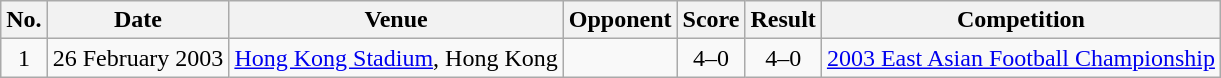<table class="wikitable">
<tr>
<th scope="col">No.</th>
<th scope="col">Date</th>
<th scope="col">Venue</th>
<th scope="col">Opponent</th>
<th scope="col">Score</th>
<th scope="col">Result</th>
<th scope="col">Competition</th>
</tr>
<tr>
<td align="center">1</td>
<td>26 February 2003</td>
<td><a href='#'>Hong Kong Stadium</a>, Hong Kong</td>
<td></td>
<td align="center">4–0</td>
<td align="center">4–0</td>
<td><a href='#'>2003 East Asian Football Championship</a></td>
</tr>
</table>
